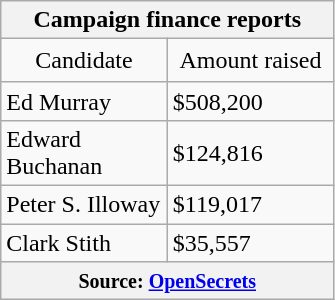<table class="wikitable">
<tr>
<th colspan="2">Campaign finance reports</th>
</tr>
<tr style="text-align:center;">
<td style="padding:5px; width:100px;">Candidate</td>
<td style="padding:5px; width:100px;">Amount raised</td>
</tr>
<tr>
<td>Ed Murray</td>
<td>$508,200</td>
</tr>
<tr>
<td>Edward Buchanan</td>
<td>$124,816</td>
</tr>
<tr>
<td>Peter S. Illoway</td>
<td>$119,017</td>
</tr>
<tr>
<td>Clark Stith</td>
<td>$35,557</td>
</tr>
<tr>
<th colspan="2"><small>Source: <a href='#'>OpenSecrets</a></small></th>
</tr>
</table>
